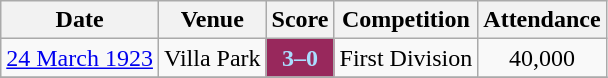<table class="wikitable">
<tr>
<th>Date</th>
<th>Venue</th>
<th>Score</th>
<th>Competition</th>
<th>Attendance</th>
</tr>
<tr>
<td><a href='#'>24 March 1923</a></td>
<td>Villa Park</td>
<td bgcolor=98285c style="text-align:center; color:#aaddff;"><strong>3–0</strong></td>
<td>First Division</td>
<td style="text-align:center;">40,000</td>
</tr>
<tr>
</tr>
</table>
